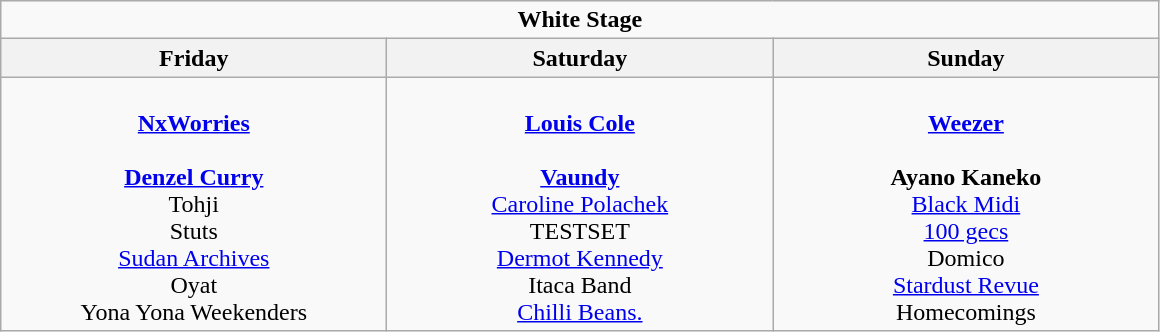<table class="wikitable">
<tr>
<td colspan="3" style="text-align:center;"><strong>White Stage</strong></td>
</tr>
<tr>
<th>Friday</th>
<th>Saturday</th>
<th>Sunday</th>
</tr>
<tr>
<td style="text-align:center; vertical-align:top; width:250px;"><br><strong><a href='#'>NxWorries</a></strong>
<br>
<br> <strong><a href='#'>Denzel Curry</a></strong>
<br> Tohji
<br> Stuts
<br> <a href='#'>Sudan Archives</a>
<br> Oyat
<br> Yona Yona Weekenders</td>
<td style="text-align:center; vertical-align:top; width:250px;"><br><strong><a href='#'>Louis Cole</a></strong>
<br>
<br> <strong><a href='#'>Vaundy</a></strong>
<br> <a href='#'>Caroline Polachek</a>
<br> TESTSET
<br> <a href='#'>Dermot Kennedy</a>
<br> Itaca Band
<br> <a href='#'>Chilli Beans.</a></td>
<td style="text-align:center; vertical-align:top; width:250px;"><br><strong><a href='#'>Weezer</a></strong>
<br>
<br> <strong>Ayano Kaneko</strong>
<br> <a href='#'>Black Midi</a>
<br> <a href='#'>100 gecs</a>
<br> Domico
<br> <a href='#'>Stardust Revue</a>
<br> Homecomings</td>
</tr>
</table>
